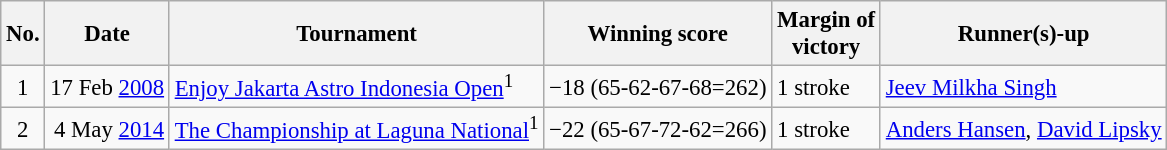<table class="wikitable" style="font-size:95%;">
<tr>
<th>No.</th>
<th>Date</th>
<th>Tournament</th>
<th>Winning score</th>
<th>Margin of<br>victory</th>
<th>Runner(s)-up</th>
</tr>
<tr>
<td align=center>1</td>
<td align=right>17 Feb <a href='#'>2008</a></td>
<td><a href='#'>Enjoy Jakarta Astro Indonesia Open</a><sup>1</sup></td>
<td>−18 (65-62-67-68=262)</td>
<td>1 stroke</td>
<td> <a href='#'>Jeev Milkha Singh</a></td>
</tr>
<tr>
<td align=center>2</td>
<td align=right>4 May <a href='#'>2014</a></td>
<td><a href='#'>The Championship at Laguna National</a><sup>1</sup></td>
<td>−22 (65-67-72-62=266)</td>
<td>1 stroke</td>
<td> <a href='#'>Anders Hansen</a>,  <a href='#'>David Lipsky</a></td>
</tr>
</table>
